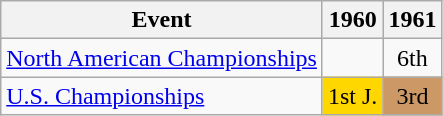<table class="wikitable">
<tr>
<th>Event</th>
<th>1960</th>
<th>1961</th>
</tr>
<tr>
<td><a href='#'>North American Championships</a></td>
<td></td>
<td align="center">6th</td>
</tr>
<tr>
<td><a href='#'>U.S. Championships</a></td>
<td align="center" bgcolor="gold">1st J.</td>
<td align="center" bgcolor="cc9966">3rd</td>
</tr>
</table>
